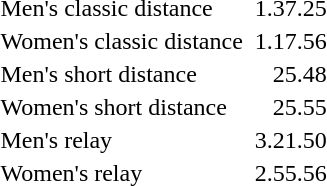<table>
<tr style="vertical-align:top;">
<td>Men's classic distance </td>
<td></td>
<td style="text-align:right;">1.37.25</td>
<td></td>
<td style="text-align:right;"></td>
<td></td>
<td style="text-align:right;"></td>
</tr>
<tr style="vertical-align:top;">
<td>Women's classic distance </td>
<td></td>
<td style="text-align:right;">1.17.56</td>
<td></td>
<td style="text-align:right;"></td>
<td></td>
<td style="text-align:right;"></td>
</tr>
<tr style="vertical-align:top;">
<td>Men's short distance </td>
<td></td>
<td style="text-align:right;">25.48</td>
<td></td>
<td style="text-align:right;"></td>
<td></td>
<td style="text-align:right;"></td>
</tr>
<tr style="vertical-align:top;">
<td>Women's short distance </td>
<td></td>
<td style="text-align:right;">25.55</td>
<td></td>
<td style="text-align:right;"></td>
<td></td>
<td style="text-align:right;"></td>
</tr>
<tr style="vertical-align:top;">
<td>Men's relay</td>
<td></td>
<td style="text-align:right;">3.21.50</td>
<td></td>
<td style="text-align:right;"></td>
<td></td>
<td style="text-align:right;"></td>
</tr>
<tr style="vertical-align:top;">
<td>Women's relay</td>
<td></td>
<td style="text-align:right;">2.55.56</td>
<td></td>
<td style="text-align:right;"></td>
<td></td>
<td style="text-align:right;"></td>
</tr>
</table>
